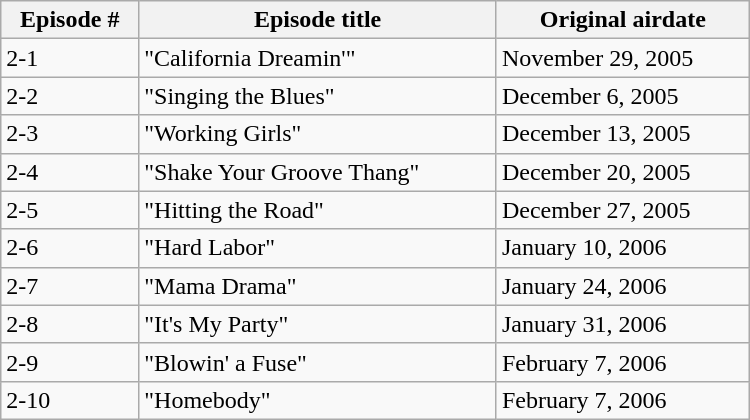<table class="wikitable" width="500">
<tr>
<th>Episode #</th>
<th>Episode title</th>
<th>Original airdate</th>
</tr>
<tr>
<td>2-1</td>
<td>"California Dreamin'"</td>
<td>November 29, 2005</td>
</tr>
<tr>
<td>2-2</td>
<td>"Singing the Blues"</td>
<td>December 6, 2005</td>
</tr>
<tr>
<td>2-3</td>
<td>"Working Girls"</td>
<td>December 13, 2005</td>
</tr>
<tr>
<td>2-4</td>
<td>"Shake Your Groove Thang"</td>
<td>December 20, 2005</td>
</tr>
<tr>
<td>2-5</td>
<td>"Hitting the Road"</td>
<td>December 27, 2005</td>
</tr>
<tr>
<td>2-6</td>
<td>"Hard Labor"</td>
<td>January 10, 2006</td>
</tr>
<tr>
<td>2-7</td>
<td>"Mama Drama"</td>
<td>January 24, 2006</td>
</tr>
<tr>
<td>2-8</td>
<td>"It's My Party"</td>
<td>January 31, 2006</td>
</tr>
<tr>
<td>2-9</td>
<td>"Blowin' a Fuse"</td>
<td>February 7, 2006</td>
</tr>
<tr>
<td>2-10</td>
<td>"Homebody"</td>
<td>February 7, 2006</td>
</tr>
</table>
